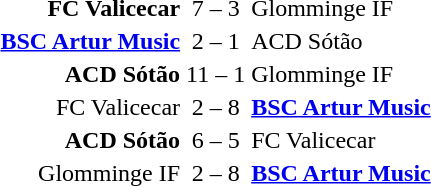<table>
<tr>
<td></td>
<th width=auto></th>
<td></td>
</tr>
<tr>
<td align=right><strong>FC Valicecar</strong> </td>
<td align=center>7 – 3</td>
<td align=left> Glomminge IF</td>
</tr>
<tr>
<td align=right><strong><a href='#'>BSC Artur Music</a></strong> </td>
<td align=center>2 – 1</td>
<td align=left> ACD Sótão</td>
</tr>
<tr>
<td align=right><strong>ACD Sótão </strong></td>
<td align=center>11 – 1</td>
<td align=left> Glomminge IF</td>
</tr>
<tr>
<td align=right>FC Valicecar </td>
<td align=center>2 – 8</td>
<td align=left> <strong><a href='#'>BSC Artur Music</a></strong></td>
</tr>
<tr>
<td align=right><strong>ACD Sótão</strong> </td>
<td align=center>6 – 5</td>
<td align=left> FC Valicecar</td>
</tr>
<tr>
<td align=right>Glomminge IF </td>
<td align=center>2 – 8</td>
<td align=left> <strong><a href='#'>BSC Artur Music</a></strong></td>
</tr>
</table>
